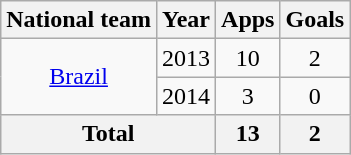<table class="wikitable" style="text-align:center">
<tr>
<th>National team</th>
<th>Year</th>
<th>Apps</th>
<th>Goals</th>
</tr>
<tr>
<td rowspan="2"><a href='#'>Brazil</a></td>
<td>2013</td>
<td>10</td>
<td>2</td>
</tr>
<tr>
<td>2014</td>
<td>3</td>
<td>0</td>
</tr>
<tr>
<th colspan="2">Total</th>
<th>13</th>
<th>2</th>
</tr>
</table>
